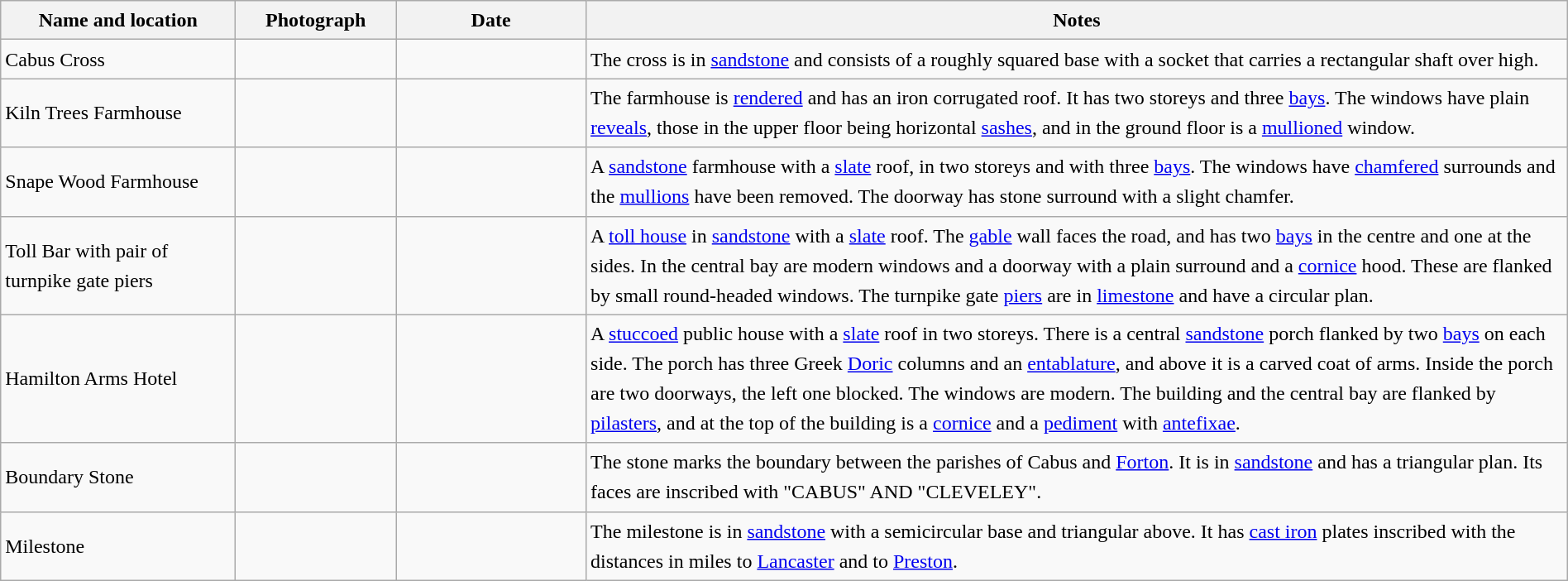<table class="wikitable sortable plainrowheaders" style="width:100%;border:0px;text-align:left;line-height:150%;">
<tr>
<th scope="col"  style="width:150px">Name and location</th>
<th scope="col"  style="width:100px" class="unsortable">Photograph</th>
<th scope="col"  style="width:120px">Date</th>
<th scope="col"  style="width:650px" class="unsortable">Notes</th>
</tr>
<tr>
<td>Cabus Cross<br><small></small></td>
<td></td>
<td align="center"></td>
<td>The cross is in <a href='#'>sandstone</a> and consists of a roughly squared base with a socket that carries a rectangular shaft over  high.</td>
</tr>
<tr>
<td>Kiln Trees Farmhouse<br><small></small></td>
<td></td>
<td align="center"></td>
<td>The farmhouse is <a href='#'>rendered</a> and has an iron corrugated roof.  It has two storeys and three <a href='#'>bays</a>.  The windows have plain <a href='#'>reveals</a>, those in the upper floor being horizontal <a href='#'>sashes</a>, and in the ground floor is a <a href='#'>mullioned</a> window.</td>
</tr>
<tr>
<td>Snape Wood Farmhouse<br><small></small></td>
<td></td>
<td align="center"></td>
<td>A <a href='#'>sandstone</a> farmhouse with a <a href='#'>slate</a> roof, in two storeys and with three <a href='#'>bays</a>.  The windows have <a href='#'>chamfered</a> surrounds and the <a href='#'>mullions</a> have been removed.  The doorway has stone surround with a slight chamfer.</td>
</tr>
<tr>
<td>Toll Bar with pair of turnpike gate piers<br><small></small></td>
<td></td>
<td align="center"></td>
<td>A <a href='#'>toll house</a> in <a href='#'>sandstone</a> with a <a href='#'>slate</a> roof.  The <a href='#'>gable</a> wall faces the road, and has two <a href='#'>bays</a> in the centre and one at the sides.  In the central bay are modern windows and a doorway with a plain surround and a <a href='#'>cornice</a> hood.  These are flanked by small round-headed windows.  The turnpike gate <a href='#'>piers</a> are in <a href='#'>limestone</a> and have a circular plan.</td>
</tr>
<tr>
<td>Hamilton Arms Hotel<br><small></small></td>
<td></td>
<td align="center"></td>
<td>A <a href='#'>stuccoed</a> public house with a <a href='#'>slate</a> roof in two storeys.  There is a central <a href='#'>sandstone</a> porch flanked by two <a href='#'>bays</a> on each side.  The porch has three Greek <a href='#'>Doric</a> columns and an <a href='#'>entablature</a>, and above it is a carved coat of arms.  Inside the porch are two doorways, the left one blocked.  The windows are modern.  The building and the central bay are flanked by <a href='#'>pilasters</a>, and at the top of the building is a <a href='#'>cornice</a> and a <a href='#'>pediment</a> with <a href='#'>antefixae</a>.</td>
</tr>
<tr>
<td>Boundary Stone<br><small></small></td>
<td></td>
<td align="center"></td>
<td>The stone marks the boundary between the parishes of Cabus and <a href='#'>Forton</a>.  It is in <a href='#'>sandstone</a> and has a triangular plan.  Its faces are inscribed with "CABUS" AND "CLEVELEY".</td>
</tr>
<tr>
<td>Milestone<br><small></small></td>
<td></td>
<td align="center"></td>
<td>The milestone is in <a href='#'>sandstone</a> with a semicircular base and triangular above.  It has <a href='#'>cast iron</a> plates inscribed with the distances in miles to <a href='#'>Lancaster</a> and to <a href='#'>Preston</a>.</td>
</tr>
<tr>
</tr>
</table>
